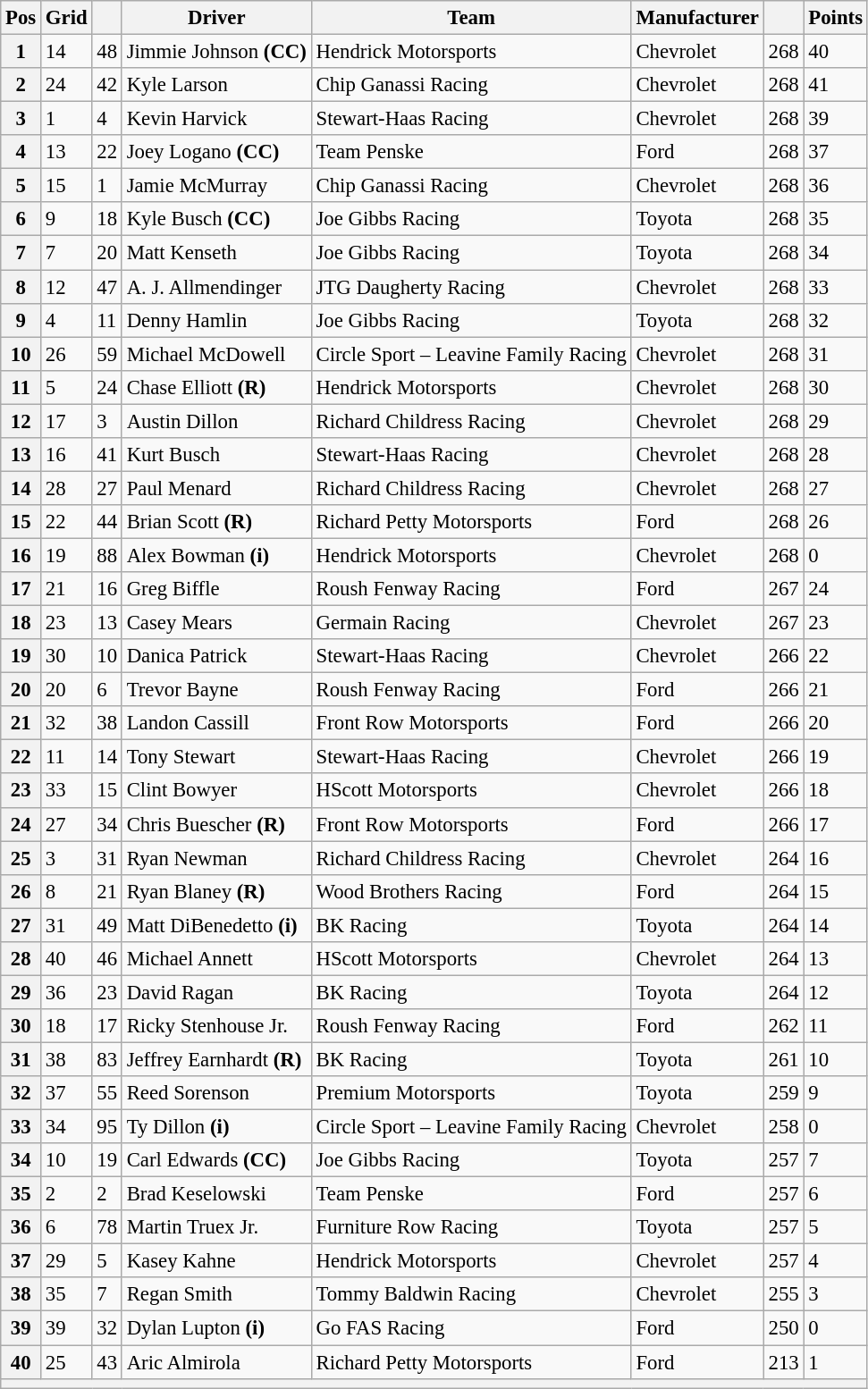<table class="wikitable" style="font-size:95%">
<tr>
<th>Pos</th>
<th>Grid</th>
<th></th>
<th>Driver</th>
<th>Team</th>
<th>Manufacturer</th>
<th></th>
<th>Points</th>
</tr>
<tr>
<th>1</th>
<td>14</td>
<td>48</td>
<td>Jimmie Johnson <strong>(CC)</strong></td>
<td>Hendrick Motorsports</td>
<td>Chevrolet</td>
<td>268</td>
<td>40</td>
</tr>
<tr>
<th>2</th>
<td>24</td>
<td>42</td>
<td>Kyle Larson</td>
<td>Chip Ganassi Racing</td>
<td>Chevrolet</td>
<td>268</td>
<td>41</td>
</tr>
<tr>
<th>3</th>
<td>1</td>
<td>4</td>
<td>Kevin Harvick</td>
<td>Stewart-Haas Racing</td>
<td>Chevrolet</td>
<td>268</td>
<td>39</td>
</tr>
<tr>
<th>4</th>
<td>13</td>
<td>22</td>
<td>Joey Logano <strong>(CC)</strong></td>
<td>Team Penske</td>
<td>Ford</td>
<td>268</td>
<td>37</td>
</tr>
<tr>
<th>5</th>
<td>15</td>
<td>1</td>
<td>Jamie McMurray</td>
<td>Chip Ganassi Racing</td>
<td>Chevrolet</td>
<td>268</td>
<td>36</td>
</tr>
<tr>
<th>6</th>
<td>9</td>
<td>18</td>
<td>Kyle Busch <strong>(CC)</strong></td>
<td>Joe Gibbs Racing</td>
<td>Toyota</td>
<td>268</td>
<td>35</td>
</tr>
<tr>
<th>7</th>
<td>7</td>
<td>20</td>
<td>Matt Kenseth</td>
<td>Joe Gibbs Racing</td>
<td>Toyota</td>
<td>268</td>
<td>34</td>
</tr>
<tr>
<th>8</th>
<td>12</td>
<td>47</td>
<td>A. J. Allmendinger</td>
<td>JTG Daugherty Racing</td>
<td>Chevrolet</td>
<td>268</td>
<td>33</td>
</tr>
<tr>
<th>9</th>
<td>4</td>
<td>11</td>
<td>Denny Hamlin</td>
<td>Joe Gibbs Racing</td>
<td>Toyota</td>
<td>268</td>
<td>32</td>
</tr>
<tr>
<th>10</th>
<td>26</td>
<td>59</td>
<td>Michael McDowell</td>
<td>Circle Sport – Leavine Family Racing</td>
<td>Chevrolet</td>
<td>268</td>
<td>31</td>
</tr>
<tr>
<th>11</th>
<td>5</td>
<td>24</td>
<td>Chase Elliott <strong>(R)</strong></td>
<td>Hendrick Motorsports</td>
<td>Chevrolet</td>
<td>268</td>
<td>30</td>
</tr>
<tr>
<th>12</th>
<td>17</td>
<td>3</td>
<td>Austin Dillon</td>
<td>Richard Childress Racing</td>
<td>Chevrolet</td>
<td>268</td>
<td>29</td>
</tr>
<tr>
<th>13</th>
<td>16</td>
<td>41</td>
<td>Kurt Busch</td>
<td>Stewart-Haas Racing</td>
<td>Chevrolet</td>
<td>268</td>
<td>28</td>
</tr>
<tr>
<th>14</th>
<td>28</td>
<td>27</td>
<td>Paul Menard</td>
<td>Richard Childress Racing</td>
<td>Chevrolet</td>
<td>268</td>
<td>27</td>
</tr>
<tr>
<th>15</th>
<td>22</td>
<td>44</td>
<td>Brian Scott <strong>(R)</strong></td>
<td>Richard Petty Motorsports</td>
<td>Ford</td>
<td>268</td>
<td>26</td>
</tr>
<tr>
<th>16</th>
<td>19</td>
<td>88</td>
<td>Alex Bowman <strong>(i)</strong></td>
<td>Hendrick Motorsports</td>
<td>Chevrolet</td>
<td>268</td>
<td>0</td>
</tr>
<tr>
<th>17</th>
<td>21</td>
<td>16</td>
<td>Greg Biffle</td>
<td>Roush Fenway Racing</td>
<td>Ford</td>
<td>267</td>
<td>24</td>
</tr>
<tr>
<th>18</th>
<td>23</td>
<td>13</td>
<td>Casey Mears</td>
<td>Germain Racing</td>
<td>Chevrolet</td>
<td>267</td>
<td>23</td>
</tr>
<tr>
<th>19</th>
<td>30</td>
<td>10</td>
<td>Danica Patrick</td>
<td>Stewart-Haas Racing</td>
<td>Chevrolet</td>
<td>266</td>
<td>22</td>
</tr>
<tr>
<th>20</th>
<td>20</td>
<td>6</td>
<td>Trevor Bayne</td>
<td>Roush Fenway Racing</td>
<td>Ford</td>
<td>266</td>
<td>21</td>
</tr>
<tr>
<th>21</th>
<td>32</td>
<td>38</td>
<td>Landon Cassill</td>
<td>Front Row Motorsports</td>
<td>Ford</td>
<td>266</td>
<td>20</td>
</tr>
<tr>
<th>22</th>
<td>11</td>
<td>14</td>
<td>Tony Stewart</td>
<td>Stewart-Haas Racing</td>
<td>Chevrolet</td>
<td>266</td>
<td>19</td>
</tr>
<tr>
<th>23</th>
<td>33</td>
<td>15</td>
<td>Clint Bowyer</td>
<td>HScott Motorsports</td>
<td>Chevrolet</td>
<td>266</td>
<td>18</td>
</tr>
<tr>
<th>24</th>
<td>27</td>
<td>34</td>
<td>Chris Buescher <strong>(R)</strong></td>
<td>Front Row Motorsports</td>
<td>Ford</td>
<td>266</td>
<td>17</td>
</tr>
<tr>
<th>25</th>
<td>3</td>
<td>31</td>
<td>Ryan Newman</td>
<td>Richard Childress Racing</td>
<td>Chevrolet</td>
<td>264</td>
<td>16</td>
</tr>
<tr>
<th>26</th>
<td>8</td>
<td>21</td>
<td>Ryan Blaney <strong>(R)</strong></td>
<td>Wood Brothers Racing</td>
<td>Ford</td>
<td>264</td>
<td>15</td>
</tr>
<tr>
<th>27</th>
<td>31</td>
<td>49</td>
<td>Matt DiBenedetto <strong>(i)</strong></td>
<td>BK Racing</td>
<td>Toyota</td>
<td>264</td>
<td>14</td>
</tr>
<tr>
<th>28</th>
<td>40</td>
<td>46</td>
<td>Michael Annett</td>
<td>HScott Motorsports</td>
<td>Chevrolet</td>
<td>264</td>
<td>13</td>
</tr>
<tr>
<th>29</th>
<td>36</td>
<td>23</td>
<td>David Ragan</td>
<td>BK Racing</td>
<td>Toyota</td>
<td>264</td>
<td>12</td>
</tr>
<tr>
<th>30</th>
<td>18</td>
<td>17</td>
<td>Ricky Stenhouse Jr.</td>
<td>Roush Fenway Racing</td>
<td>Ford</td>
<td>262</td>
<td>11</td>
</tr>
<tr>
<th>31</th>
<td>38</td>
<td>83</td>
<td>Jeffrey Earnhardt <strong>(R)</strong></td>
<td>BK Racing</td>
<td>Toyota</td>
<td>261</td>
<td>10</td>
</tr>
<tr>
<th>32</th>
<td>37</td>
<td>55</td>
<td>Reed Sorenson</td>
<td>Premium Motorsports</td>
<td>Toyota</td>
<td>259</td>
<td>9</td>
</tr>
<tr>
<th>33</th>
<td>34</td>
<td>95</td>
<td>Ty Dillon <strong>(i)</strong></td>
<td>Circle Sport – Leavine Family Racing</td>
<td>Chevrolet</td>
<td>258</td>
<td>0</td>
</tr>
<tr>
<th>34</th>
<td>10</td>
<td>19</td>
<td>Carl Edwards <strong>(CC)</strong></td>
<td>Joe Gibbs Racing</td>
<td>Toyota</td>
<td>257</td>
<td>7</td>
</tr>
<tr>
<th>35</th>
<td>2</td>
<td>2</td>
<td>Brad Keselowski</td>
<td>Team Penske</td>
<td>Ford</td>
<td>257</td>
<td>6</td>
</tr>
<tr>
<th>36</th>
<td>6</td>
<td>78</td>
<td>Martin Truex Jr.</td>
<td>Furniture Row Racing</td>
<td>Toyota</td>
<td>257</td>
<td>5</td>
</tr>
<tr>
<th>37</th>
<td>29</td>
<td>5</td>
<td>Kasey Kahne</td>
<td>Hendrick Motorsports</td>
<td>Chevrolet</td>
<td>257</td>
<td>4</td>
</tr>
<tr>
<th>38</th>
<td>35</td>
<td>7</td>
<td>Regan Smith</td>
<td>Tommy Baldwin Racing</td>
<td>Chevrolet</td>
<td>255</td>
<td>3</td>
</tr>
<tr>
<th>39</th>
<td>39</td>
<td>32</td>
<td>Dylan Lupton <strong>(i)</strong></td>
<td>Go FAS Racing</td>
<td>Ford</td>
<td>250</td>
<td>0</td>
</tr>
<tr>
<th>40</th>
<td>25</td>
<td>43</td>
<td>Aric Almirola</td>
<td>Richard Petty Motorsports</td>
<td>Ford</td>
<td>213</td>
<td>1</td>
</tr>
<tr>
<th colspan="8"></th>
</tr>
</table>
